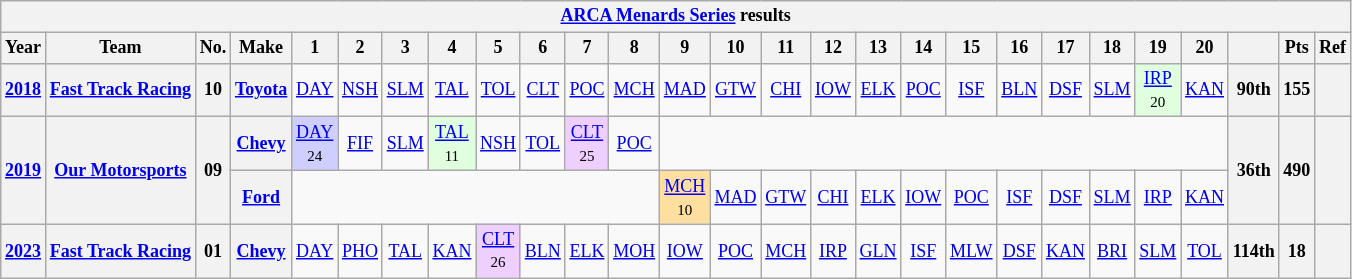<table class="wikitable" style="text-align:center; font-size:75%">
<tr>
<th colspan=27><a href='#'>ARCA Menards Series</a> results</th>
</tr>
<tr>
<th>Year</th>
<th>Team</th>
<th>No.</th>
<th>Make</th>
<th>1</th>
<th>2</th>
<th>3</th>
<th>4</th>
<th>5</th>
<th>6</th>
<th>7</th>
<th>8</th>
<th>9</th>
<th>10</th>
<th>11</th>
<th>12</th>
<th>13</th>
<th>14</th>
<th>15</th>
<th>16</th>
<th>17</th>
<th>18</th>
<th>19</th>
<th>20</th>
<th></th>
<th>Pts</th>
<th>Ref</th>
</tr>
<tr>
<th><a href='#'>2018</a></th>
<th><a href='#'>Fast Track Racing</a></th>
<th>10</th>
<th><a href='#'>Toyota</a></th>
<td><a href='#'>DAY</a></td>
<td><a href='#'>NSH</a></td>
<td><a href='#'>SLM</a></td>
<td><a href='#'>TAL</a></td>
<td><a href='#'>TOL</a></td>
<td><a href='#'>CLT</a></td>
<td><a href='#'>POC</a></td>
<td><a href='#'>MCH</a></td>
<td><a href='#'>MAD</a></td>
<td><a href='#'>GTW</a></td>
<td><a href='#'>CHI</a></td>
<td><a href='#'>IOW</a></td>
<td><a href='#'>ELK</a></td>
<td><a href='#'>POC</a></td>
<td><a href='#'>ISF</a></td>
<td><a href='#'>BLN</a></td>
<td><a href='#'>DSF</a></td>
<td><a href='#'>SLM</a></td>
<td style="background:#DFFFDF;"><a href='#'>IRP</a><br><small>20</small></td>
<td><a href='#'>KAN</a></td>
<th>90th</th>
<th>155</th>
<th></th>
</tr>
<tr>
<th rowspan=2><a href='#'>2019</a></th>
<th rowspan=2><a href='#'>Our Motorsports</a></th>
<th rowspan=2>09</th>
<th><a href='#'>Chevy</a></th>
<td style="background:#CFCFFF;"><a href='#'>DAY</a><br><small>24</small></td>
<td><a href='#'>FIF</a></td>
<td><a href='#'>SLM</a></td>
<td style="background:#DFFFDF;"><a href='#'>TAL</a><br><small>11</small></td>
<td><a href='#'>NSH</a></td>
<td><a href='#'>TOL</a></td>
<td style="background:#EFCFFF;"><a href='#'>CLT</a><br><small>25</small></td>
<td><a href='#'>POC</a></td>
<td colspan=12></td>
<th rowspan=2>36th</th>
<th rowspan=2>490</th>
<th rowspan=2></th>
</tr>
<tr>
<th><a href='#'>Ford</a></th>
<td colspan=8></td>
<td style="background:#FFDF9F;"><a href='#'>MCH</a><br><small>10</small></td>
<td><a href='#'>MAD</a></td>
<td><a href='#'>GTW</a></td>
<td><a href='#'>CHI</a></td>
<td><a href='#'>ELK</a></td>
<td><a href='#'>IOW</a></td>
<td><a href='#'>POC</a></td>
<td><a href='#'>ISF</a></td>
<td><a href='#'>DSF</a></td>
<td><a href='#'>SLM</a></td>
<td><a href='#'>IRP</a></td>
<td><a href='#'>KAN</a></td>
</tr>
<tr>
<th><a href='#'>2023</a></th>
<th><a href='#'>Fast Track Racing</a></th>
<th>01</th>
<th><a href='#'>Chevy</a></th>
<td><a href='#'>DAY</a></td>
<td><a href='#'>PHO</a></td>
<td><a href='#'>TAL</a></td>
<td><a href='#'>KAN</a></td>
<td style="background:#EFCFFF;"><a href='#'>CLT</a><br><small>26</small></td>
<td><a href='#'>BLN</a></td>
<td><a href='#'>ELK</a></td>
<td><a href='#'>MOH</a></td>
<td><a href='#'>IOW</a></td>
<td><a href='#'>POC</a></td>
<td><a href='#'>MCH</a></td>
<td><a href='#'>IRP</a></td>
<td><a href='#'>GLN</a></td>
<td><a href='#'>ISF</a></td>
<td><a href='#'>MLW</a></td>
<td><a href='#'>DSF</a></td>
<td><a href='#'>KAN</a></td>
<td><a href='#'>BRI</a></td>
<td><a href='#'>SLM</a></td>
<td><a href='#'>TOL</a></td>
<th>114th</th>
<th>18</th>
<th></th>
</tr>
</table>
